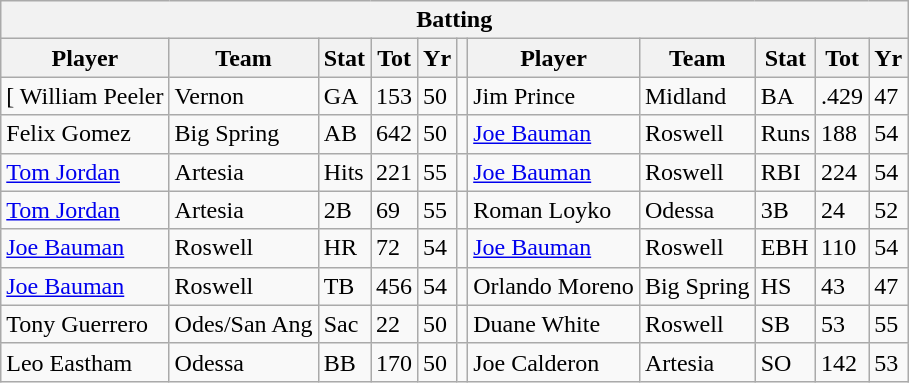<table class="wikitable">
<tr>
<th Colspan=11>Batting</th>
</tr>
<tr>
<th>Player</th>
<th>Team</th>
<th>Stat</th>
<th>Tot</th>
<th>Yr</th>
<th></th>
<th>Player</th>
<th>Team</th>
<th>Stat</th>
<th>Tot</th>
<th>Yr</th>
</tr>
<tr>
<td>[ William Peeler</td>
<td>Vernon</td>
<td>GA</td>
<td>153</td>
<td>50</td>
<td></td>
<td>Jim Prince</td>
<td>Midland</td>
<td>BA</td>
<td>.429</td>
<td>47</td>
</tr>
<tr>
<td>Felix Gomez</td>
<td>Big Spring</td>
<td>AB</td>
<td>642</td>
<td>50</td>
<td></td>
<td><a href='#'>Joe Bauman</a></td>
<td>Roswell</td>
<td>Runs</td>
<td>188</td>
<td>54</td>
</tr>
<tr>
<td><a href='#'>Tom Jordan</a></td>
<td>Artesia</td>
<td>Hits</td>
<td>221</td>
<td>55</td>
<td></td>
<td><a href='#'>Joe Bauman</a></td>
<td>Roswell</td>
<td>RBI</td>
<td>224</td>
<td>54</td>
</tr>
<tr>
<td><a href='#'>Tom Jordan</a></td>
<td>Artesia</td>
<td>2B</td>
<td>69</td>
<td>55</td>
<td></td>
<td>Roman Loyko</td>
<td>Odessa</td>
<td>3B</td>
<td>24</td>
<td>52</td>
</tr>
<tr>
<td><a href='#'>Joe Bauman</a></td>
<td>Roswell</td>
<td>HR</td>
<td>72</td>
<td>54</td>
<td></td>
<td><a href='#'>Joe Bauman</a></td>
<td>Roswell</td>
<td>EBH</td>
<td>110</td>
<td>54</td>
</tr>
<tr>
<td><a href='#'>Joe Bauman</a></td>
<td>Roswell</td>
<td>TB</td>
<td>456</td>
<td>54</td>
<td></td>
<td>Orlando Moreno</td>
<td>Big Spring</td>
<td>HS</td>
<td>43</td>
<td>47</td>
</tr>
<tr>
<td>Tony Guerrero</td>
<td>Odes/San Ang</td>
<td>Sac</td>
<td>22</td>
<td>50</td>
<td></td>
<td>Duane White</td>
<td>Roswell</td>
<td>SB</td>
<td>53</td>
<td>55</td>
</tr>
<tr>
<td>Leo Eastham</td>
<td>Odessa</td>
<td>BB</td>
<td>170</td>
<td>50</td>
<td></td>
<td>Joe Calderon</td>
<td>Artesia</td>
<td>SO</td>
<td>142</td>
<td>53</td>
</tr>
</table>
